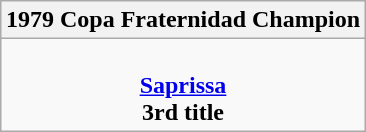<table class="wikitable" border="1" style="text-align: center; margin: 0 auto;">
<tr>
<th>1979 Copa Fraternidad Champion</th>
</tr>
<tr>
<td align="center"><br><strong><a href='#'>Saprissa</a><br>3rd title</strong></td>
</tr>
</table>
